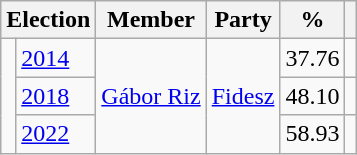<table class=wikitable>
<tr>
<th colspan=2>Election</th>
<th>Member</th>
<th>Party</th>
<th>%</th>
<th></th>
</tr>
<tr>
<td rowspan=3 bgcolor=></td>
<td><a href='#'>2014</a></td>
<td rowspan=3><a href='#'>Gábor Riz</a></td>
<td rowspan=3><a href='#'>Fidesz</a></td>
<td align=right>37.76</td>
<td align=center></td>
</tr>
<tr>
<td><a href='#'>2018</a></td>
<td align=right>48.10</td>
<td align=center></td>
</tr>
<tr>
<td><a href='#'>2022</a></td>
<td align=right>58.93</td>
<td align=center></td>
</tr>
</table>
